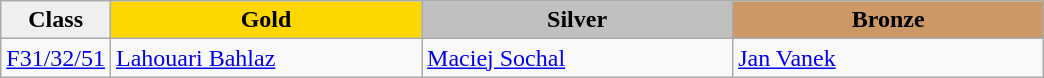<table class="wikitable" style="text-align:left">
<tr align="center">
<td bgcolor=efefef><strong>Class</strong></td>
<td width=200 bgcolor=gold><strong>Gold</strong></td>
<td width=200 bgcolor=silver><strong>Silver</strong></td>
<td width=200 bgcolor=CC9966><strong>Bronze</strong></td>
</tr>
<tr>
<td><a href='#'>F31/32/51</a></td>
<td><a href='#'>Lahouari Bahlaz</a><br></td>
<td><a href='#'>Maciej Sochal</a><br></td>
<td><a href='#'>Jan Vanek</a><br></td>
</tr>
</table>
